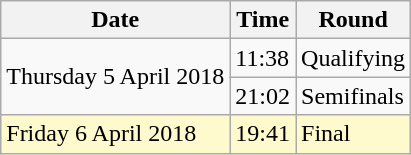<table class="wikitable">
<tr>
<th>Date</th>
<th>Time</th>
<th>Round</th>
</tr>
<tr>
<td rowspan=2>Thursday 5 April 2018</td>
<td>11:38</td>
<td>Qualifying</td>
</tr>
<tr>
<td>21:02</td>
<td>Semifinals</td>
</tr>
<tr>
<td style=background:lemonchiffon>Friday 6 April 2018</td>
<td style=background:lemonchiffon>19:41</td>
<td style=background:lemonchiffon>Final</td>
</tr>
</table>
